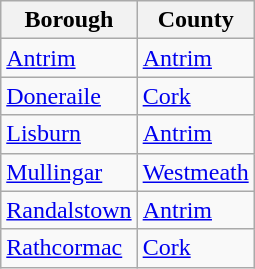<table class="wikitable">
<tr>
<th>Borough</th>
<th>County</th>
</tr>
<tr>
<td><a href='#'>Antrim</a></td>
<td><a href='#'>Antrim</a></td>
</tr>
<tr>
<td><a href='#'>Doneraile</a></td>
<td><a href='#'>Cork</a></td>
</tr>
<tr>
<td><a href='#'>Lisburn</a></td>
<td><a href='#'>Antrim</a></td>
</tr>
<tr>
<td><a href='#'>Mullingar</a></td>
<td><a href='#'>Westmeath</a></td>
</tr>
<tr>
<td><a href='#'>Randalstown</a></td>
<td><a href='#'>Antrim</a></td>
</tr>
<tr>
<td><a href='#'>Rathcormac</a></td>
<td><a href='#'>Cork</a></td>
</tr>
</table>
